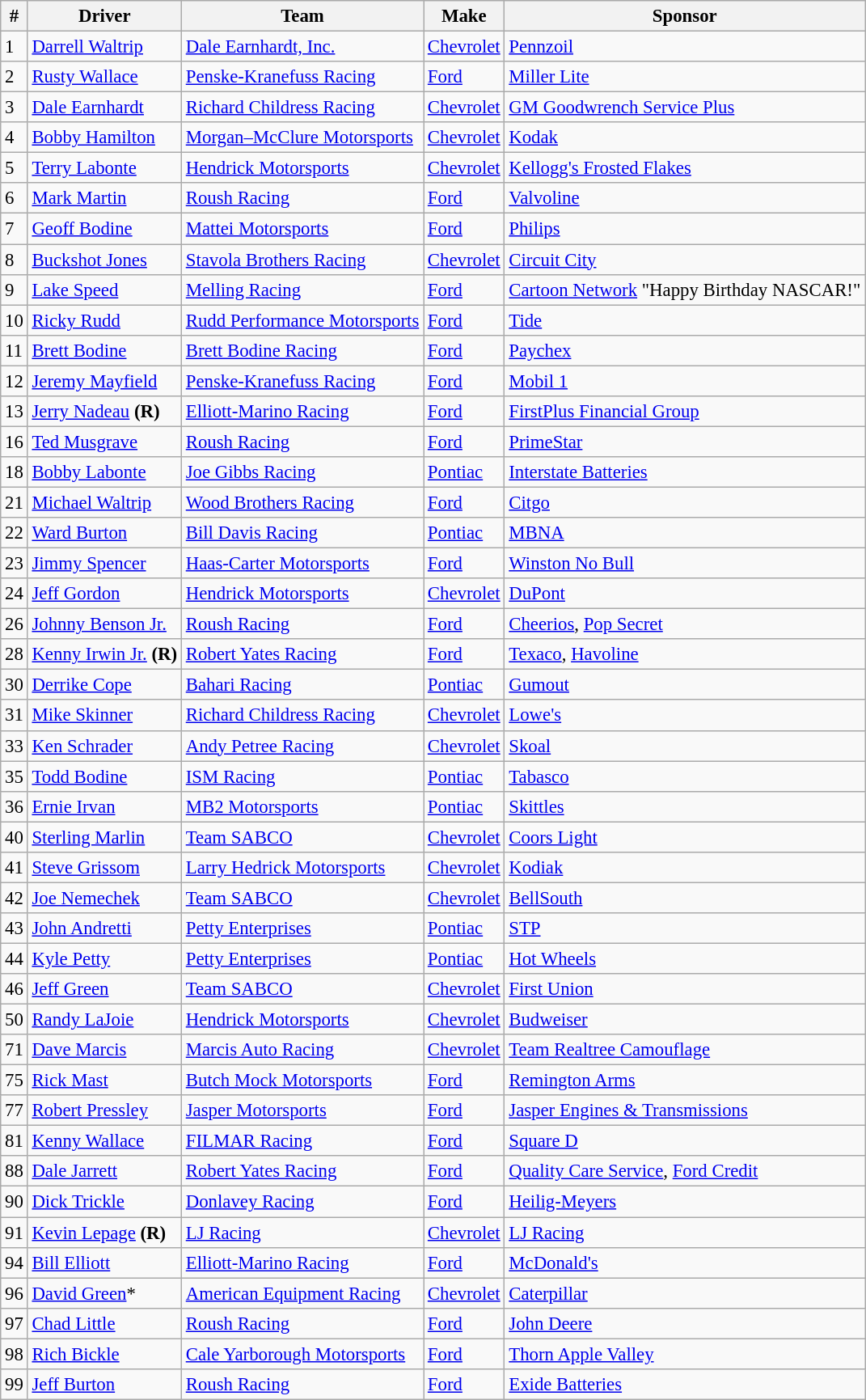<table class="wikitable" style="font-size:95%">
<tr>
<th>#</th>
<th>Driver</th>
<th>Team</th>
<th>Make</th>
<th>Sponsor</th>
</tr>
<tr>
<td>1</td>
<td><a href='#'>Darrell Waltrip</a></td>
<td><a href='#'>Dale Earnhardt, Inc.</a></td>
<td><a href='#'>Chevrolet</a></td>
<td><a href='#'>Pennzoil</a></td>
</tr>
<tr>
<td>2</td>
<td><a href='#'>Rusty Wallace</a></td>
<td><a href='#'>Penske-Kranefuss Racing</a></td>
<td><a href='#'>Ford</a></td>
<td><a href='#'>Miller Lite</a></td>
</tr>
<tr>
<td>3</td>
<td><a href='#'>Dale Earnhardt</a></td>
<td><a href='#'>Richard Childress Racing</a></td>
<td><a href='#'>Chevrolet</a></td>
<td><a href='#'>GM Goodwrench Service Plus</a></td>
</tr>
<tr>
<td>4</td>
<td><a href='#'>Bobby Hamilton</a></td>
<td><a href='#'>Morgan–McClure Motorsports</a></td>
<td><a href='#'>Chevrolet</a></td>
<td><a href='#'>Kodak</a></td>
</tr>
<tr>
<td>5</td>
<td><a href='#'>Terry Labonte</a></td>
<td><a href='#'>Hendrick Motorsports</a></td>
<td><a href='#'>Chevrolet</a></td>
<td><a href='#'>Kellogg's Frosted Flakes</a></td>
</tr>
<tr>
<td>6</td>
<td><a href='#'>Mark Martin</a></td>
<td><a href='#'>Roush Racing</a></td>
<td><a href='#'>Ford</a></td>
<td><a href='#'>Valvoline</a></td>
</tr>
<tr>
<td>7</td>
<td><a href='#'>Geoff Bodine</a></td>
<td><a href='#'>Mattei Motorsports</a></td>
<td><a href='#'>Ford</a></td>
<td><a href='#'>Philips</a></td>
</tr>
<tr>
<td>8</td>
<td><a href='#'>Buckshot Jones</a></td>
<td><a href='#'>Stavola Brothers Racing</a></td>
<td><a href='#'>Chevrolet</a></td>
<td><a href='#'>Circuit City</a></td>
</tr>
<tr>
<td>9</td>
<td><a href='#'>Lake Speed</a></td>
<td><a href='#'>Melling Racing</a></td>
<td><a href='#'>Ford</a></td>
<td><a href='#'>Cartoon Network</a> "Happy Birthday NASCAR!"</td>
</tr>
<tr>
<td>10</td>
<td><a href='#'>Ricky Rudd</a></td>
<td><a href='#'>Rudd Performance Motorsports</a></td>
<td><a href='#'>Ford</a></td>
<td><a href='#'>Tide</a></td>
</tr>
<tr>
<td>11</td>
<td><a href='#'>Brett Bodine</a></td>
<td><a href='#'>Brett Bodine Racing</a></td>
<td><a href='#'>Ford</a></td>
<td><a href='#'>Paychex</a></td>
</tr>
<tr>
<td>12</td>
<td><a href='#'>Jeremy Mayfield</a></td>
<td><a href='#'>Penske-Kranefuss Racing</a></td>
<td><a href='#'>Ford</a></td>
<td><a href='#'>Mobil 1</a></td>
</tr>
<tr>
<td>13</td>
<td><a href='#'>Jerry Nadeau</a> <strong>(R)</strong></td>
<td><a href='#'>Elliott-Marino Racing</a></td>
<td><a href='#'>Ford</a></td>
<td><a href='#'>FirstPlus Financial Group</a></td>
</tr>
<tr>
<td>16</td>
<td><a href='#'>Ted Musgrave</a></td>
<td><a href='#'>Roush Racing</a></td>
<td><a href='#'>Ford</a></td>
<td><a href='#'>PrimeStar</a></td>
</tr>
<tr>
<td>18</td>
<td><a href='#'>Bobby Labonte</a></td>
<td><a href='#'>Joe Gibbs Racing</a></td>
<td><a href='#'>Pontiac</a></td>
<td><a href='#'>Interstate Batteries</a></td>
</tr>
<tr>
<td>21</td>
<td><a href='#'>Michael Waltrip</a></td>
<td><a href='#'>Wood Brothers Racing</a></td>
<td><a href='#'>Ford</a></td>
<td><a href='#'>Citgo</a></td>
</tr>
<tr>
<td>22</td>
<td><a href='#'>Ward Burton</a></td>
<td><a href='#'>Bill Davis Racing</a></td>
<td><a href='#'>Pontiac</a></td>
<td><a href='#'>MBNA</a></td>
</tr>
<tr>
<td>23</td>
<td><a href='#'>Jimmy Spencer</a></td>
<td><a href='#'>Haas-Carter Motorsports</a></td>
<td><a href='#'>Ford</a></td>
<td><a href='#'>Winston No Bull</a></td>
</tr>
<tr>
<td>24</td>
<td><a href='#'>Jeff Gordon</a></td>
<td><a href='#'>Hendrick Motorsports</a></td>
<td><a href='#'>Chevrolet</a></td>
<td><a href='#'>DuPont</a></td>
</tr>
<tr>
<td>26</td>
<td><a href='#'>Johnny Benson Jr.</a></td>
<td><a href='#'>Roush Racing</a></td>
<td><a href='#'>Ford</a></td>
<td><a href='#'>Cheerios</a>, <a href='#'>Pop Secret</a></td>
</tr>
<tr>
<td>28</td>
<td><a href='#'>Kenny Irwin Jr.</a> <strong>(R)</strong></td>
<td><a href='#'>Robert Yates Racing</a></td>
<td><a href='#'>Ford</a></td>
<td><a href='#'>Texaco</a>, <a href='#'>Havoline</a></td>
</tr>
<tr>
<td>30</td>
<td><a href='#'>Derrike Cope</a></td>
<td><a href='#'>Bahari Racing</a></td>
<td><a href='#'>Pontiac</a></td>
<td><a href='#'>Gumout</a></td>
</tr>
<tr>
<td>31</td>
<td><a href='#'>Mike Skinner</a></td>
<td><a href='#'>Richard Childress Racing</a></td>
<td><a href='#'>Chevrolet</a></td>
<td><a href='#'>Lowe's</a></td>
</tr>
<tr>
<td>33</td>
<td><a href='#'>Ken Schrader</a></td>
<td><a href='#'>Andy Petree Racing</a></td>
<td><a href='#'>Chevrolet</a></td>
<td><a href='#'>Skoal</a></td>
</tr>
<tr>
<td>35</td>
<td><a href='#'>Todd Bodine</a></td>
<td><a href='#'>ISM Racing</a></td>
<td><a href='#'>Pontiac</a></td>
<td><a href='#'>Tabasco</a></td>
</tr>
<tr>
<td>36</td>
<td><a href='#'>Ernie Irvan</a></td>
<td><a href='#'>MB2 Motorsports</a></td>
<td><a href='#'>Pontiac</a></td>
<td><a href='#'>Skittles</a></td>
</tr>
<tr>
<td>40</td>
<td><a href='#'>Sterling Marlin</a></td>
<td><a href='#'>Team SABCO</a></td>
<td><a href='#'>Chevrolet</a></td>
<td><a href='#'>Coors Light</a></td>
</tr>
<tr>
<td>41</td>
<td><a href='#'>Steve Grissom</a></td>
<td><a href='#'>Larry Hedrick Motorsports</a></td>
<td><a href='#'>Chevrolet</a></td>
<td><a href='#'>Kodiak</a></td>
</tr>
<tr>
<td>42</td>
<td><a href='#'>Joe Nemechek</a></td>
<td><a href='#'>Team SABCO</a></td>
<td><a href='#'>Chevrolet</a></td>
<td><a href='#'>BellSouth</a></td>
</tr>
<tr>
<td>43</td>
<td><a href='#'>John Andretti</a></td>
<td><a href='#'>Petty Enterprises</a></td>
<td><a href='#'>Pontiac</a></td>
<td><a href='#'>STP</a></td>
</tr>
<tr>
<td>44</td>
<td><a href='#'>Kyle Petty</a></td>
<td><a href='#'>Petty Enterprises</a></td>
<td><a href='#'>Pontiac</a></td>
<td><a href='#'>Hot Wheels</a></td>
</tr>
<tr>
<td>46</td>
<td><a href='#'>Jeff Green</a></td>
<td><a href='#'>Team SABCO</a></td>
<td><a href='#'>Chevrolet</a></td>
<td><a href='#'>First Union</a></td>
</tr>
<tr>
<td>50</td>
<td><a href='#'>Randy LaJoie</a></td>
<td><a href='#'>Hendrick Motorsports</a></td>
<td><a href='#'>Chevrolet</a></td>
<td><a href='#'>Budweiser</a></td>
</tr>
<tr>
<td>71</td>
<td><a href='#'>Dave Marcis</a></td>
<td><a href='#'>Marcis Auto Racing</a></td>
<td><a href='#'>Chevrolet</a></td>
<td><a href='#'>Team Realtree Camouflage</a></td>
</tr>
<tr>
<td>75</td>
<td><a href='#'>Rick Mast</a></td>
<td><a href='#'>Butch Mock Motorsports</a></td>
<td><a href='#'>Ford</a></td>
<td><a href='#'>Remington Arms</a></td>
</tr>
<tr>
<td>77</td>
<td><a href='#'>Robert Pressley</a></td>
<td><a href='#'>Jasper Motorsports</a></td>
<td><a href='#'>Ford</a></td>
<td><a href='#'>Jasper Engines & Transmissions</a></td>
</tr>
<tr>
<td>81</td>
<td><a href='#'>Kenny Wallace</a></td>
<td><a href='#'>FILMAR Racing</a></td>
<td><a href='#'>Ford</a></td>
<td><a href='#'>Square D</a></td>
</tr>
<tr>
<td>88</td>
<td><a href='#'>Dale Jarrett</a></td>
<td><a href='#'>Robert Yates Racing</a></td>
<td><a href='#'>Ford</a></td>
<td><a href='#'>Quality Care Service</a>, <a href='#'>Ford Credit</a></td>
</tr>
<tr>
<td>90</td>
<td><a href='#'>Dick Trickle</a></td>
<td><a href='#'>Donlavey Racing</a></td>
<td><a href='#'>Ford</a></td>
<td><a href='#'>Heilig-Meyers</a></td>
</tr>
<tr>
<td>91</td>
<td><a href='#'>Kevin Lepage</a> <strong>(R)</strong></td>
<td><a href='#'>LJ Racing</a></td>
<td><a href='#'>Chevrolet</a></td>
<td><a href='#'>LJ Racing</a></td>
</tr>
<tr>
<td>94</td>
<td><a href='#'>Bill Elliott</a></td>
<td><a href='#'>Elliott-Marino Racing</a></td>
<td><a href='#'>Ford</a></td>
<td><a href='#'>McDonald's</a></td>
</tr>
<tr>
<td>96</td>
<td><a href='#'>David Green</a>*</td>
<td><a href='#'>American Equipment Racing</a></td>
<td><a href='#'>Chevrolet</a></td>
<td><a href='#'>Caterpillar</a></td>
</tr>
<tr>
<td>97</td>
<td><a href='#'>Chad Little</a></td>
<td><a href='#'>Roush Racing</a></td>
<td><a href='#'>Ford</a></td>
<td><a href='#'>John Deere</a></td>
</tr>
<tr>
<td>98</td>
<td><a href='#'>Rich Bickle</a></td>
<td><a href='#'>Cale Yarborough Motorsports</a></td>
<td><a href='#'>Ford</a></td>
<td><a href='#'>Thorn Apple Valley</a></td>
</tr>
<tr>
<td>99</td>
<td><a href='#'>Jeff Burton</a></td>
<td><a href='#'>Roush Racing</a></td>
<td><a href='#'>Ford</a></td>
<td><a href='#'>Exide Batteries</a></td>
</tr>
</table>
